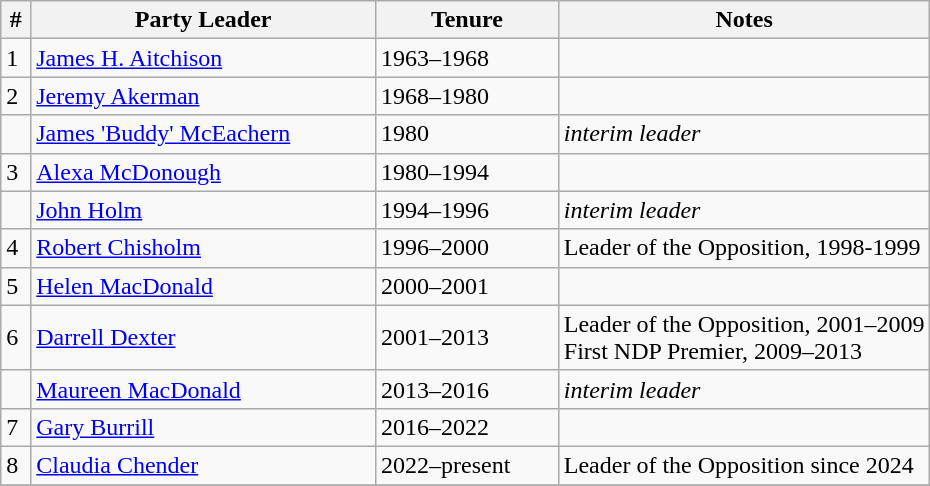<table class="wikitable">
<tr>
<th>#</th>
<th>Party Leader</th>
<th>Tenure</th>
<th style="width: 40%">Notes</th>
</tr>
<tr>
<td>1</td>
<td><a href='#'>James H. Aitchison</a></td>
<td>1963–1968</td>
<td></td>
</tr>
<tr>
<td>2</td>
<td><a href='#'>Jeremy Akerman</a></td>
<td>1968–1980</td>
<td></td>
</tr>
<tr>
<td></td>
<td><a href='#'>James 'Buddy' McEachern</a></td>
<td>1980</td>
<td><em>interim leader</em></td>
</tr>
<tr>
<td>3</td>
<td><a href='#'>Alexa McDonough</a></td>
<td>1980–1994</td>
<td></td>
</tr>
<tr>
<td></td>
<td><a href='#'>John Holm</a></td>
<td>1994–1996</td>
<td><em>interim leader</em></td>
</tr>
<tr>
<td>4</td>
<td><a href='#'>Robert Chisholm</a></td>
<td>1996–2000</td>
<td>Leader of the Opposition, 1998-1999</td>
</tr>
<tr>
<td>5</td>
<td><a href='#'>Helen MacDonald</a></td>
<td>2000–2001</td>
<td></td>
</tr>
<tr>
<td>6</td>
<td><a href='#'>Darrell Dexter</a></td>
<td>2001–2013</td>
<td>Leader of the Opposition, 2001–2009 <br> First NDP Premier, 2009–2013</td>
</tr>
<tr>
<td></td>
<td><a href='#'>Maureen MacDonald</a></td>
<td>2013–2016</td>
<td><em>interim leader</em></td>
</tr>
<tr>
<td>7</td>
<td><a href='#'>Gary Burrill</a></td>
<td>2016–2022</td>
<td></td>
</tr>
<tr>
<td>8</td>
<td><a href='#'>Claudia Chender</a></td>
<td>2022–present</td>
<td>Leader of the Opposition since 2024</td>
</tr>
<tr>
</tr>
</table>
